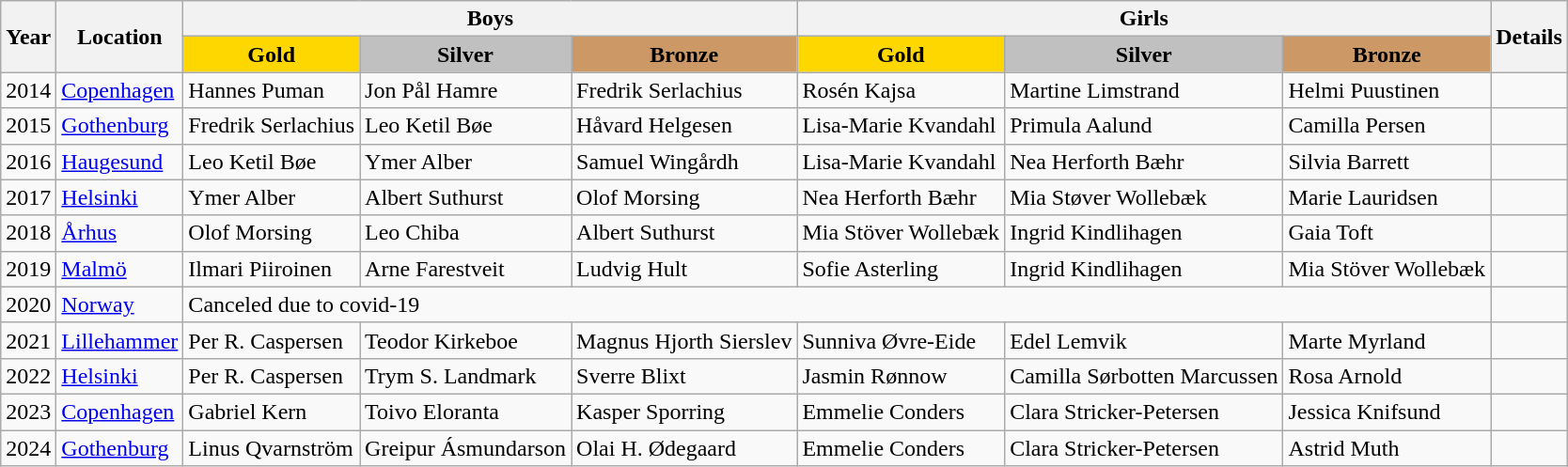<table class="wikitable">
<tr>
<th rowspan="2">Year</th>
<th rowspan="2">Location</th>
<th colspan="3">Boys</th>
<th colspan="3">Girls</th>
<th rowspan="2">Details</th>
</tr>
<tr style="text-align:center;">
<td bgcolor="gold"><strong>Gold</strong></td>
<td bgcolor="silver"><strong>Silver</strong></td>
<td bgcolor="cc9966"><strong>Bronze</strong></td>
<td bgcolor="gold"><strong>Gold</strong></td>
<td bgcolor="silver"><strong>Silver</strong></td>
<td bgcolor="cc9966"><strong>Bronze</strong></td>
</tr>
<tr>
<td>2014</td>
<td> <a href='#'>Copenhagen</a></td>
<td> Hannes Puman</td>
<td> Jon Pål Hamre</td>
<td> Fredrik Serlachius</td>
<td> Rosén Kajsa</td>
<td> Martine Limstrand</td>
<td> Helmi Puustinen</td>
<td></td>
</tr>
<tr>
<td>2015</td>
<td> <a href='#'>Gothenburg</a></td>
<td> Fredrik Serlachius</td>
<td> Leo Ketil Bøe</td>
<td> Håvard Helgesen</td>
<td> Lisa-Marie Kvandahl</td>
<td> Primula Aalund</td>
<td> Camilla Persen</td>
<td></td>
</tr>
<tr>
<td>2016</td>
<td> <a href='#'>Haugesund</a></td>
<td> Leo Ketil Bøe</td>
<td> Ymer Alber</td>
<td> Samuel Wingårdh</td>
<td> Lisa-Marie Kvandahl</td>
<td> Nea Herforth Bæhr</td>
<td> Silvia Barrett</td>
<td></td>
</tr>
<tr>
<td>2017</td>
<td> <a href='#'>Helsinki</a></td>
<td> Ymer Alber</td>
<td> Albert Suthurst</td>
<td> Olof Morsing</td>
<td> Nea Herforth Bæhr</td>
<td> Mia Støver Wollebæk</td>
<td> Marie Lauridsen</td>
<td></td>
</tr>
<tr>
<td>2018</td>
<td> <a href='#'>Århus</a></td>
<td> Olof Morsing</td>
<td> Leo Chiba</td>
<td> Albert Suthurst</td>
<td> Mia Stöver Wollebæk</td>
<td> Ingrid Kindlihagen</td>
<td> Gaia Toft</td>
<td></td>
</tr>
<tr>
<td>2019</td>
<td> <a href='#'>Malmö</a></td>
<td> Ilmari Piiroinen</td>
<td> Arne Farestveit</td>
<td> Ludvig Hult</td>
<td> Sofie Asterling</td>
<td> Ingrid Kindlihagen</td>
<td> Mia Stöver Wollebæk</td>
<td></td>
</tr>
<tr>
<td>2020</td>
<td> <a href='#'>Norway</a></td>
<td colspan="6">Canceled due to covid-19</td>
</tr>
<tr>
<td>2021</td>
<td> <a href='#'>Lillehammer</a></td>
<td> Per R. Caspersen</td>
<td> Teodor Kirkeboe</td>
<td> Magnus Hjorth Sierslev</td>
<td> Sunniva Øvre-Eide</td>
<td> Edel Lemvik</td>
<td> Marte Myrland</td>
<td></td>
</tr>
<tr>
<td>2022</td>
<td> <a href='#'>Helsinki</a></td>
<td> Per R. Caspersen</td>
<td> Trym S. Landmark</td>
<td> Sverre Blixt</td>
<td> Jasmin Rønnow</td>
<td> Camilla Sørbotten Marcussen</td>
<td> Rosa Arnold</td>
<td></td>
</tr>
<tr>
<td>2023</td>
<td> <a href='#'>Copenhagen</a></td>
<td> Gabriel Kern</td>
<td> Toivo Eloranta</td>
<td> Kasper Sporring</td>
<td> Emmelie Conders</td>
<td> Clara Stricker-Petersen</td>
<td> Jessica Knifsund</td>
</tr>
<tr>
<td>2024</td>
<td> <a href='#'>Gothenburg</a></td>
<td> Linus Qvarnström</td>
<td> Greipur Ásmundarson</td>
<td> Olai H. Ødegaard</td>
<td> Emmelie Conders</td>
<td> Clara Stricker-Petersen</td>
<td> Astrid Muth</td>
<td></td>
</tr>
</table>
